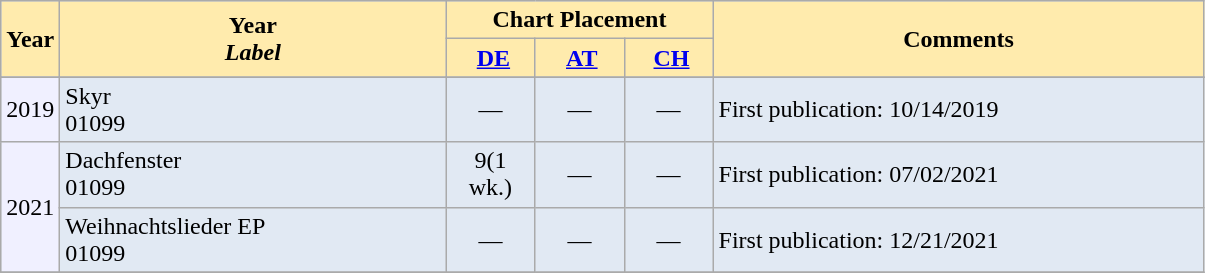<table class="wikitable charts-table charts-tbor charts-zebragrey" style="text-align:center; background-color:#E1E9F3;">
<tr>
<th rowspan="2" style="width:25px;background-color:#FFEBAD;" class="charts-th charts-trh">Year</th>
<th rowspan="2" style="width:250px;background-color:#FFEBAD;" class="charts-th charts-trh">Year<br><em>Label</em></th>
<th colspan="3" style='width:25px;background-color:#FFEBAD;' class="charts-th"><span><span><span>Chart Placement</span></span></span></th>
<th rowspan="2" style="width:320px;background-color:#FFEBAD;" class="charts-th charts-trh">Comments</th>
</tr>
<tr class="charts-trh">
<th style="width:52px;background-color:#FFEBAD;" class="charts-th"> <a href='#'>DE</a></th>
<th style="width:52px;background-color:#FFEBAD;" class="charts-th"> <a href='#'>AT</a></th>
<th style="width:52px;background-color:#FFEBAD;" class="charts-th"> <a href='#'>CH</a></th>
</tr>
<tr>
</tr>
<tr>
<td style="background-color:#f0f0ff;">2019</td>
<td style="text-align:left;">Skyr<br><span>01099</span></td>
<td class="charts-hidm">—</td>
<td class="charts-hidm">—</td>
<td class="charts-hidm">—</td>
<td style="text-align:left;">First publication: 10/14/2019</td>
</tr>
<tr>
<td rowspan="2" style="background-color:#f0f0ff;">2021</td>
<td style="text-align:left;">Dachfenster<br><span>01099</span></td>
<td>9<span>(1 wk.)</span></td>
<td class="charts-hidm">—</td>
<td class="charts-hidm">—</td>
<td style="text-align:left;">First publication: 07/02/2021</td>
</tr>
<tr>
<td style="text-align:left;">Weihnachtslieder EP<br><span>01099</span></td>
<td class="charts-hidm">—</td>
<td class="charts-hidm">—</td>
<td class="charts-hidm">—</td>
<td style="text-align:left;">First publication: 12/21/2021</td>
</tr>
<tr>
</tr>
</table>
